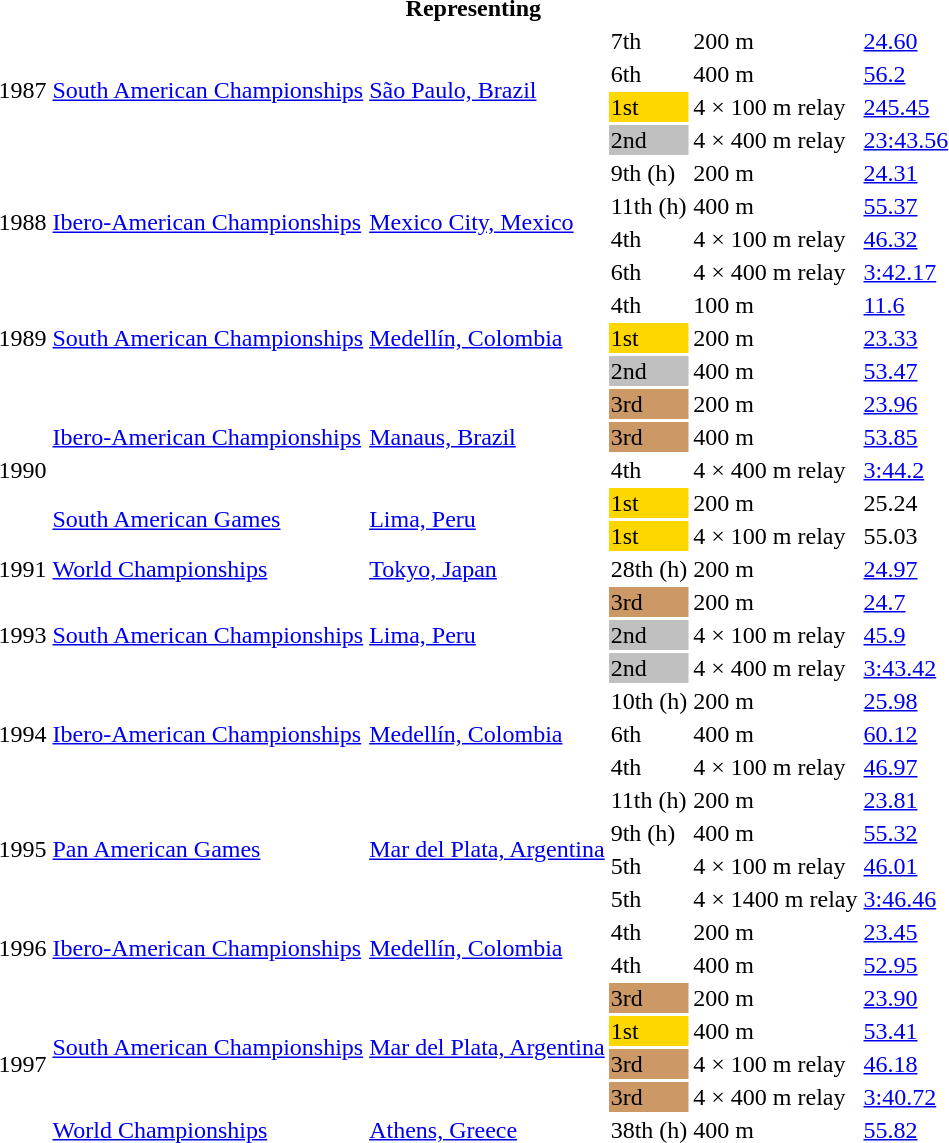<table>
<tr>
<th colspan="6">Representing </th>
</tr>
<tr>
<td rowspan=4>1987</td>
<td rowspan=4><a href='#'>South American Championships</a></td>
<td rowspan=4><a href='#'>São Paulo, Brazil</a></td>
<td>7th</td>
<td>200 m</td>
<td><a href='#'>24.60</a></td>
</tr>
<tr>
<td>6th</td>
<td>400 m</td>
<td><a href='#'>56.2</a></td>
</tr>
<tr>
<td bgcolor=gold>1st</td>
<td>4 × 100 m relay</td>
<td><a href='#'> 245.45</a></td>
</tr>
<tr>
<td bgcolor=silver>2nd</td>
<td>4 × 400 m relay</td>
<td><a href='#'> 23:43.56</a></td>
</tr>
<tr>
<td rowspan=4>1988</td>
<td rowspan=4><a href='#'>Ibero-American Championships</a></td>
<td rowspan=4><a href='#'>Mexico City, Mexico</a></td>
<td>9th (h)</td>
<td>200 m</td>
<td><a href='#'>24.31</a></td>
</tr>
<tr>
<td>11th (h)</td>
<td>400 m</td>
<td><a href='#'>55.37</a></td>
</tr>
<tr>
<td>4th</td>
<td>4 × 100 m relay</td>
<td><a href='#'>46.32</a></td>
</tr>
<tr>
<td>6th</td>
<td>4 × 400 m relay</td>
<td><a href='#'>3:42.17</a></td>
</tr>
<tr>
<td rowspan=3>1989</td>
<td rowspan=3><a href='#'>South American Championships</a></td>
<td rowspan=3><a href='#'>Medellín, Colombia</a></td>
<td>4th</td>
<td>100 m</td>
<td><a href='#'>11.6</a></td>
</tr>
<tr>
<td bgcolor=gold>1st</td>
<td>200 m</td>
<td><a href='#'>23.33</a></td>
</tr>
<tr>
<td bgcolor=silver>2nd</td>
<td>400 m</td>
<td><a href='#'>53.47</a></td>
</tr>
<tr>
<td rowspan=5>1990</td>
<td rowspan=3><a href='#'>Ibero-American Championships</a></td>
<td rowspan=3><a href='#'>Manaus, Brazil</a></td>
<td bgcolor=cc9966>3rd</td>
<td>200 m</td>
<td><a href='#'>23.96</a></td>
</tr>
<tr>
<td bgcolor=cc9966>3rd</td>
<td>400 m</td>
<td><a href='#'>53.85</a></td>
</tr>
<tr>
<td>4th</td>
<td>4 × 400 m relay</td>
<td><a href='#'>3:44.2</a></td>
</tr>
<tr>
<td rowspan=2><a href='#'>South American Games</a></td>
<td rowspan=2><a href='#'>Lima, Peru</a></td>
<td bgcolor=gold>1st</td>
<td>200 m</td>
<td>25.24</td>
</tr>
<tr>
<td bgcolor=gold>1st</td>
<td>4 × 100 m relay</td>
<td>55.03</td>
</tr>
<tr>
<td>1991</td>
<td><a href='#'>World Championships</a></td>
<td><a href='#'>Tokyo, Japan</a></td>
<td>28th (h)</td>
<td>200 m</td>
<td><a href='#'>24.97</a></td>
</tr>
<tr>
<td rowspan=3>1993</td>
<td rowspan=3><a href='#'>South American Championships</a></td>
<td rowspan=3><a href='#'>Lima, Peru</a></td>
<td bgcolor=cc9966>3rd</td>
<td>200 m</td>
<td><a href='#'>24.7</a></td>
</tr>
<tr>
<td bgcolor=silver>2nd</td>
<td>4 × 100 m relay</td>
<td><a href='#'>45.9</a></td>
</tr>
<tr>
<td bgcolor=silver>2nd</td>
<td>4 × 400 m relay</td>
<td><a href='#'>3:43.42</a></td>
</tr>
<tr>
<td rowspan=3>1994</td>
<td rowspan=3><a href='#'>Ibero-American Championships</a></td>
<td rowspan=3><a href='#'>Medellín, Colombia</a></td>
<td>10th (h)</td>
<td>200 m</td>
<td><a href='#'>25.98</a></td>
</tr>
<tr>
<td>6th</td>
<td>400 m</td>
<td><a href='#'>60.12</a></td>
</tr>
<tr>
<td>4th</td>
<td>4 × 100 m relay</td>
<td><a href='#'>46.97</a></td>
</tr>
<tr>
<td rowspan=4>1995</td>
<td rowspan=4><a href='#'>Pan American Games</a></td>
<td rowspan=4><a href='#'>Mar del Plata, Argentina</a></td>
<td>11th (h)</td>
<td>200 m</td>
<td><a href='#'>23.81</a></td>
</tr>
<tr>
<td>9th (h)</td>
<td>400 m</td>
<td><a href='#'>55.32</a></td>
</tr>
<tr>
<td>5th</td>
<td>4 × 100 m relay</td>
<td><a href='#'>46.01</a></td>
</tr>
<tr>
<td>5th</td>
<td>4 × 1400 m relay</td>
<td><a href='#'>3:46.46</a></td>
</tr>
<tr>
<td rowspan=2>1996</td>
<td rowspan=2><a href='#'>Ibero-American Championships</a></td>
<td rowspan=2><a href='#'>Medellín, Colombia</a></td>
<td>4th</td>
<td>200 m</td>
<td><a href='#'>23.45</a></td>
</tr>
<tr>
<td>4th</td>
<td>400 m</td>
<td><a href='#'>52.95</a></td>
</tr>
<tr>
<td rowspan=5>1997</td>
<td rowspan=4><a href='#'>South American Championships</a></td>
<td rowspan=4><a href='#'>Mar del Plata, Argentina</a></td>
<td bgcolor=cc9966>3rd</td>
<td>200 m</td>
<td><a href='#'>23.90</a></td>
</tr>
<tr>
<td bgcolor=gold>1st</td>
<td>400 m</td>
<td><a href='#'>53.41</a></td>
</tr>
<tr>
<td bgcolor=cc9966>3rd</td>
<td>4 × 100 m relay</td>
<td><a href='#'>46.18</a></td>
</tr>
<tr>
<td bgcolor=cc9966>3rd</td>
<td>4 × 400 m relay</td>
<td><a href='#'>3:40.72</a></td>
</tr>
<tr>
<td><a href='#'>World Championships</a></td>
<td><a href='#'>Athens, Greece</a></td>
<td>38th (h)</td>
<td>400 m</td>
<td><a href='#'>55.82</a></td>
</tr>
</table>
